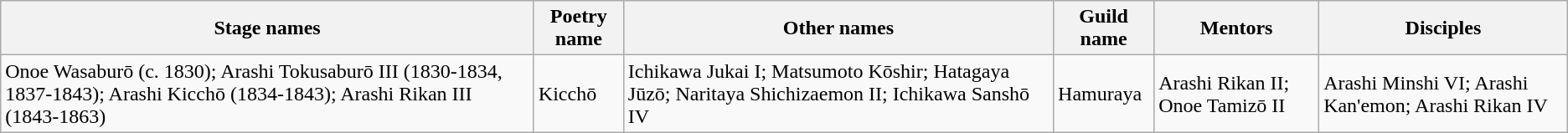<table class="wikitable">
<tr>
<th>Stage names</th>
<th>Poetry name</th>
<th>Other names</th>
<th>Guild name</th>
<th>Mentors</th>
<th>Disciples</th>
</tr>
<tr>
<td>Onoe Wasaburō (c. 1830); Arashi Tokusaburō III (1830-1834, 1837-1843); Arashi Kicchō (1834-1843); Arashi Rikan III (1843-1863)</td>
<td>Kicchō</td>
<td>Ichikawa Jukai I; Matsumoto Kōshir; Hatagaya Jūzō; Naritaya Shichizaemon II; Ichikawa Sanshō IV</td>
<td>Hamuraya</td>
<td>Arashi Rikan II; Onoe Tamizō II</td>
<td>Arashi Minshi VI; Arashi Kan'emon; Arashi Rikan IV</td>
</tr>
</table>
